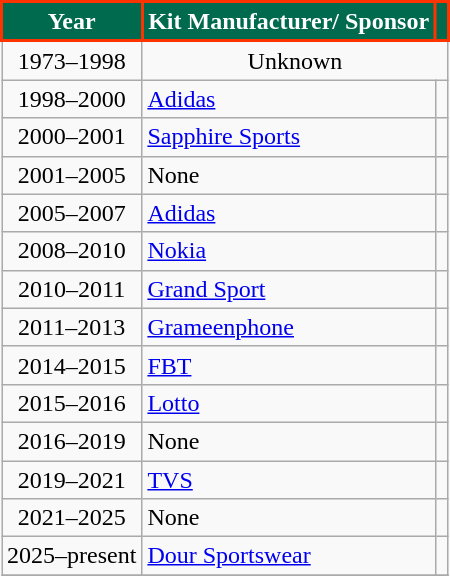<table class="wikitable" style="text-align:center;margin-left:1em;float:center">
<tr>
<th style="background: #006a4e;border: 2px solid #ff3300;color: #FFFFFF; text-align:center;">Year</th>
<th style="background: #006a4e;border: 2px solid #ff3300;color: #FFFFFF; text-align:center;">Kit Manufacturer/ Sponsor</th>
<th style="background: #006a4e;border: 2px solid #ff3300;color: #FFFFFF; "></th>
</tr>
<tr>
<td>1973–1998</td>
<td colspan="2" style="text-align:center;">Unknown</td>
</tr>
<tr>
<td>1998–2000</td>
<td style="text-align:left"> <a href='#'>Adidas</a></td>
<td></td>
</tr>
<tr>
<td>2000–2001</td>
<td style="text-align:left"> <a href='#'>Sapphire Sports</a></td>
<td></td>
</tr>
<tr>
<td>2001–2005</td>
<td style="text-align:left;">None</td>
<td></td>
</tr>
<tr>
<td>2005–2007</td>
<td style="text-align:left"> <a href='#'>Adidas</a></td>
<td></td>
</tr>
<tr>
<td>2008–2010</td>
<td style="text-align:left"> <a href='#'>Nokia</a></td>
<td></td>
</tr>
<tr>
<td>2010–2011</td>
<td style="text-align:left"> <a href='#'>Grand Sport</a></td>
<td></td>
</tr>
<tr>
<td>2011–2013</td>
<td style="text-align:left"> <a href='#'>Grameenphone</a></td>
<td></td>
</tr>
<tr>
<td>2014–2015</td>
<td style="text-align:left"> <a href='#'>FBT</a></td>
<td></td>
</tr>
<tr>
<td>2015–2016</td>
<td style="text-align:left"> <a href='#'>Lotto</a></td>
<td></td>
</tr>
<tr>
<td>2016–2019</td>
<td style="text-align:left;">None</td>
<td></td>
</tr>
<tr>
<td>2019–2021</td>
<td style="text-align:left"> <a href='#'>TVS</a></td>
<td></td>
</tr>
<tr>
<td>2021–2025</td>
<td style="text-align:left;">None</td>
<td></td>
</tr>
<tr>
<td>2025–present</td>
<td style="text-align:left;"> <a href='#'>Dour Sportswear</a></td>
<td></td>
</tr>
<tr>
</tr>
</table>
